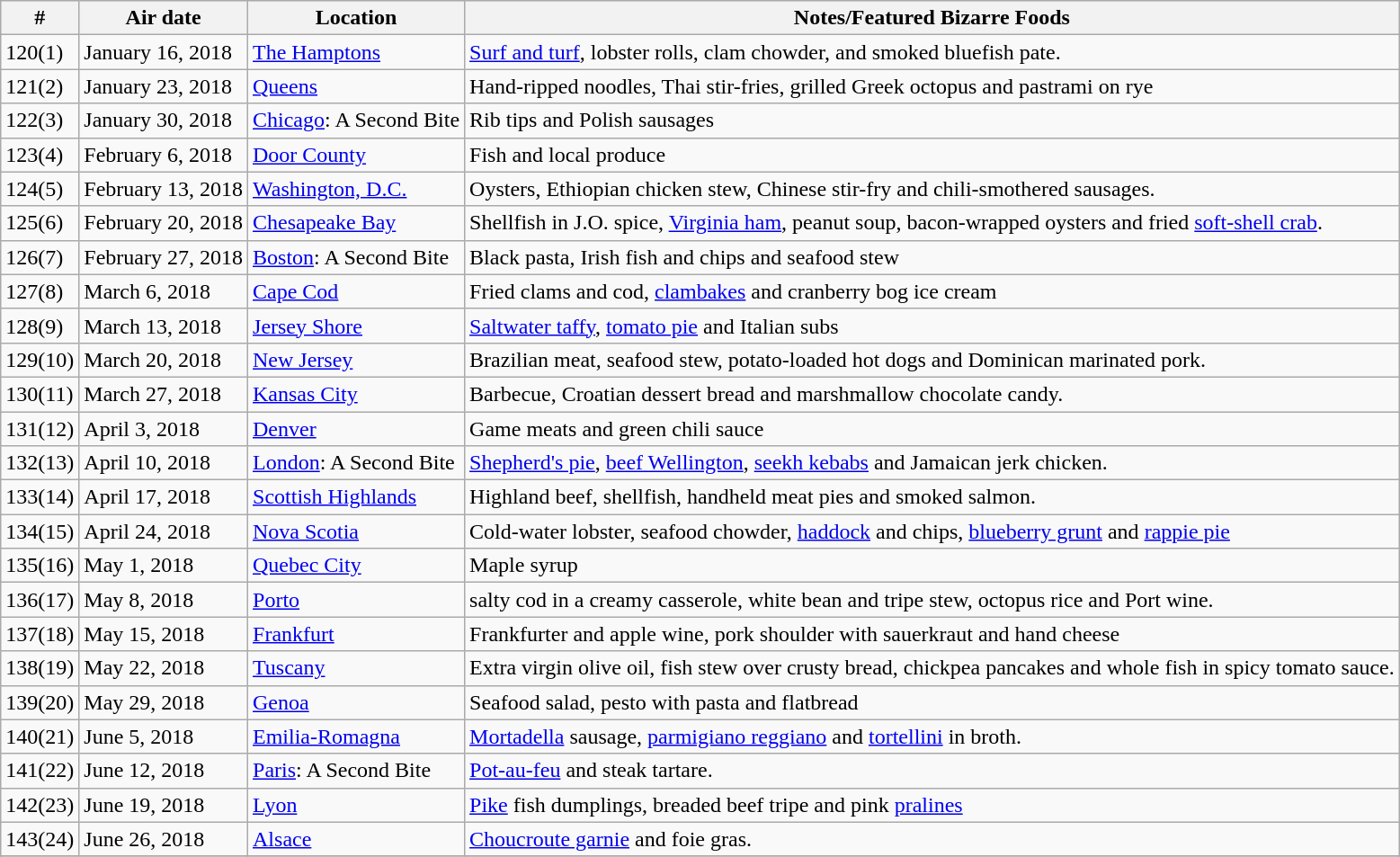<table class="wikitable">
<tr style="background:#EFEFEF">
<th>#</th>
<th>Air date</th>
<th>Location</th>
<th>Notes/Featured Bizarre Foods</th>
</tr>
<tr>
<td>120(1)</td>
<td>January 16, 2018</td>
<td><a href='#'>The Hamptons</a></td>
<td><a href='#'>Surf and turf</a>, lobster rolls, clam chowder, and smoked bluefish pate.</td>
</tr>
<tr>
<td>121(2)</td>
<td>January 23, 2018</td>
<td><a href='#'>Queens</a></td>
<td>Hand-ripped noodles, Thai stir-fries, grilled Greek octopus and pastrami on rye</td>
</tr>
<tr>
<td>122(3)</td>
<td>January 30, 2018</td>
<td><a href='#'>Chicago</a>: A Second Bite</td>
<td>Rib tips and Polish sausages</td>
</tr>
<tr>
<td>123(4)</td>
<td>February 6, 2018</td>
<td><a href='#'>Door County</a></td>
<td>Fish and local produce</td>
</tr>
<tr>
<td>124(5)</td>
<td>February 13, 2018</td>
<td><a href='#'>Washington, D.C.</a></td>
<td>Oysters, Ethiopian chicken stew, Chinese stir-fry and chili-smothered sausages.</td>
</tr>
<tr>
<td>125(6)</td>
<td>February 20, 2018</td>
<td><a href='#'>Chesapeake Bay</a></td>
<td>Shellfish in J.O. spice, <a href='#'>Virginia ham</a>, peanut soup, bacon-wrapped oysters and fried <a href='#'>soft-shell crab</a>.</td>
</tr>
<tr>
<td>126(7)</td>
<td>February 27, 2018</td>
<td><a href='#'>Boston</a>: A Second Bite</td>
<td>Black pasta, Irish fish and chips and seafood stew</td>
</tr>
<tr>
<td>127(8)</td>
<td>March 6, 2018</td>
<td><a href='#'>Cape Cod</a></td>
<td>Fried clams and cod, <a href='#'>clambakes</a> and cranberry bog ice cream</td>
</tr>
<tr>
<td>128(9)</td>
<td>March 13, 2018</td>
<td><a href='#'>Jersey Shore</a></td>
<td><a href='#'>Saltwater taffy</a>, <a href='#'>tomato pie</a> and Italian subs</td>
</tr>
<tr>
<td>129(10)</td>
<td>March 20, 2018</td>
<td><a href='#'>New Jersey</a></td>
<td>Brazilian meat, seafood stew, potato-loaded hot dogs and Dominican marinated pork.</td>
</tr>
<tr>
<td>130(11)</td>
<td>March 27, 2018</td>
<td><a href='#'>Kansas City</a></td>
<td>Barbecue, Croatian dessert bread and marshmallow chocolate candy.</td>
</tr>
<tr>
<td>131(12)</td>
<td>April 3, 2018</td>
<td><a href='#'>Denver</a></td>
<td>Game meats and green chili sauce</td>
</tr>
<tr>
<td>132(13)</td>
<td>April 10, 2018</td>
<td><a href='#'>London</a>: A Second Bite</td>
<td><a href='#'>Shepherd's pie</a>, <a href='#'>beef Wellington</a>, <a href='#'>seekh kebabs</a> and Jamaican jerk chicken.</td>
</tr>
<tr>
<td>133(14)</td>
<td>April 17, 2018</td>
<td><a href='#'>Scottish Highlands</a></td>
<td>Highland beef, shellfish, handheld meat pies and smoked salmon.</td>
</tr>
<tr>
<td>134(15)</td>
<td>April 24, 2018</td>
<td><a href='#'>Nova Scotia</a></td>
<td>Cold-water lobster, seafood chowder, <a href='#'>haddock</a> and chips, <a href='#'>blueberry grunt</a> and <a href='#'>rappie pie</a></td>
</tr>
<tr>
<td>135(16)</td>
<td>May 1, 2018</td>
<td><a href='#'>Quebec City</a></td>
<td>Maple syrup</td>
</tr>
<tr>
<td>136(17)</td>
<td>May 8, 2018</td>
<td><a href='#'>Porto</a></td>
<td>salty cod in a creamy casserole, white bean and tripe stew, octopus rice and Port wine.</td>
</tr>
<tr>
<td>137(18)</td>
<td>May 15, 2018</td>
<td><a href='#'>Frankfurt</a></td>
<td>Frankfurter and apple wine, pork shoulder with sauerkraut and hand cheese</td>
</tr>
<tr>
<td>138(19)</td>
<td>May 22, 2018</td>
<td><a href='#'>Tuscany</a></td>
<td>Extra virgin olive oil, fish stew over crusty bread, chickpea pancakes and whole fish in spicy tomato sauce.</td>
</tr>
<tr>
<td>139(20)</td>
<td>May 29, 2018</td>
<td><a href='#'>Genoa</a></td>
<td>Seafood salad, pesto with pasta and flatbread</td>
</tr>
<tr>
<td>140(21)</td>
<td>June 5, 2018</td>
<td><a href='#'>Emilia-Romagna</a></td>
<td><a href='#'>Mortadella</a> sausage, <a href='#'>parmigiano reggiano</a> and <a href='#'>tortellini</a> in broth.</td>
</tr>
<tr>
<td>141(22)</td>
<td>June 12, 2018</td>
<td><a href='#'>Paris</a>: A Second Bite</td>
<td><a href='#'>Pot-au-feu</a> and steak tartare.</td>
</tr>
<tr>
<td>142(23)</td>
<td>June 19, 2018</td>
<td><a href='#'>Lyon</a></td>
<td><a href='#'>Pike</a> fish dumplings, breaded beef tripe and pink <a href='#'>pralines</a></td>
</tr>
<tr>
<td>143(24)</td>
<td>June 26, 2018</td>
<td><a href='#'>Alsace</a></td>
<td><a href='#'>Choucroute garnie</a> and foie gras.</td>
</tr>
<tr>
</tr>
</table>
